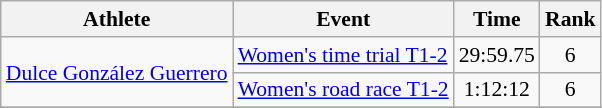<table class=wikitable style="font-size:90%">
<tr>
<th>Athlete</th>
<th>Event</th>
<th>Time</th>
<th>Rank</th>
</tr>
<tr align=center>
<td rowspan="2" align=left><a href='#'>Dulce González Guerrero</a></td>
<td align=left><a href='#'>Women's time trial T1-2</a></td>
<td>29:59.75</td>
<td>6</td>
</tr>
<tr align=center>
<td align=left><a href='#'>Women's road race T1-2</a></td>
<td>1:12:12</td>
<td>6</td>
</tr>
<tr>
</tr>
</table>
